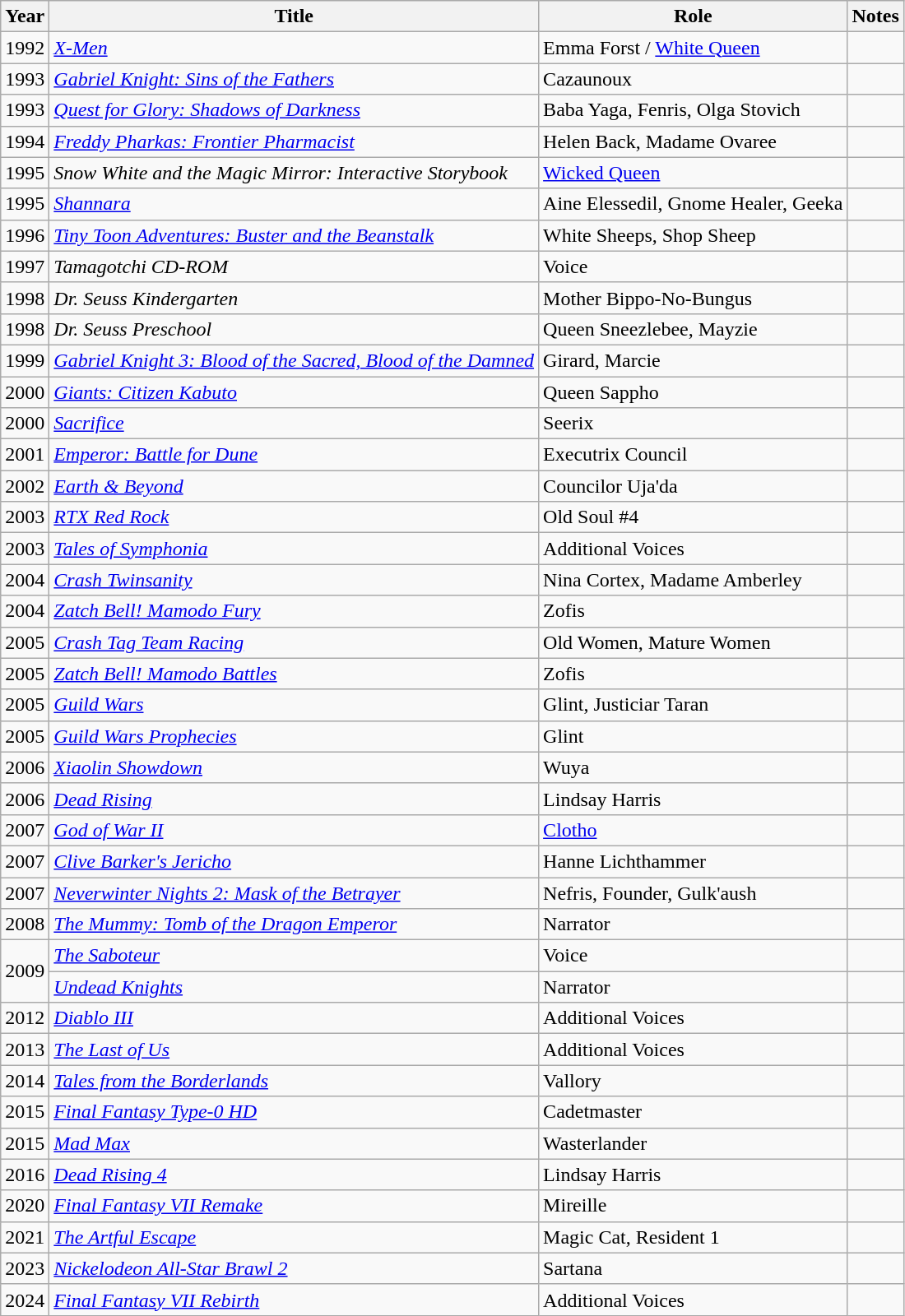<table class="wikitable sortable">
<tr>
<th>Year</th>
<th>Title</th>
<th>Role</th>
<th>Notes</th>
</tr>
<tr>
<td>1992</td>
<td><em><a href='#'>X-Men</a></em></td>
<td>Emma Forst / <a href='#'>White Queen</a></td>
<td></td>
</tr>
<tr>
<td>1993</td>
<td><em><a href='#'>Gabriel Knight: Sins of the Fathers</a></em></td>
<td>Cazaunoux</td>
<td></td>
</tr>
<tr>
<td>1993</td>
<td><em><a href='#'>Quest for Glory: Shadows of Darkness</a></em></td>
<td>Baba Yaga, Fenris, Olga Stovich</td>
<td></td>
</tr>
<tr>
<td>1994</td>
<td><em><a href='#'>Freddy Pharkas: Frontier Pharmacist</a></em></td>
<td>Helen Back, Madame Ovaree</td>
<td></td>
</tr>
<tr>
<td>1995</td>
<td><em>Snow White and the Magic Mirror: Interactive Storybook</em></td>
<td><a href='#'>Wicked Queen</a></td>
<td></td>
</tr>
<tr>
<td>1995</td>
<td><em><a href='#'>Shannara</a></em></td>
<td>Aine Elessedil, Gnome Healer, Geeka</td>
<td></td>
</tr>
<tr>
<td>1996</td>
<td><em><a href='#'>Tiny Toon Adventures: Buster and the Beanstalk</a></em></td>
<td>White Sheeps, Shop Sheep</td>
<td></td>
</tr>
<tr>
<td>1997</td>
<td><em>Tamagotchi CD-ROM</em></td>
<td>Voice</td>
<td></td>
</tr>
<tr>
<td>1998</td>
<td><em>Dr. Seuss Kindergarten</em></td>
<td>Mother Bippo-No-Bungus</td>
<td></td>
</tr>
<tr>
<td>1998</td>
<td><em>Dr. Seuss Preschool</em></td>
<td>Queen Sneezlebee, Mayzie</td>
<td></td>
</tr>
<tr>
<td>1999</td>
<td><em><a href='#'>Gabriel Knight 3: Blood of the Sacred, Blood of the Damned</a></em></td>
<td>Girard, Marcie</td>
<td></td>
</tr>
<tr>
<td>2000</td>
<td><em><a href='#'>Giants: Citizen Kabuto</a></em></td>
<td>Queen Sappho</td>
<td></td>
</tr>
<tr>
<td>2000</td>
<td><em><a href='#'>Sacrifice</a></em></td>
<td>Seerix</td>
<td></td>
</tr>
<tr>
<td>2001</td>
<td><em><a href='#'>Emperor: Battle for Dune</a></em></td>
<td>Executrix Council</td>
<td></td>
</tr>
<tr>
<td>2002</td>
<td><em><a href='#'>Earth & Beyond</a></em></td>
<td>Councilor Uja'da</td>
<td></td>
</tr>
<tr>
<td>2003</td>
<td><em><a href='#'>RTX Red Rock</a></em></td>
<td>Old Soul #4</td>
<td></td>
</tr>
<tr>
<td>2003</td>
<td><em><a href='#'>Tales of Symphonia</a></em></td>
<td>Additional Voices</td>
<td></td>
</tr>
<tr>
<td>2004</td>
<td><em><a href='#'>Crash Twinsanity</a></em></td>
<td>Nina Cortex, Madame Amberley</td>
<td></td>
</tr>
<tr>
<td>2004</td>
<td><em><a href='#'>Zatch Bell! Mamodo Fury</a></em></td>
<td>Zofis</td>
<td></td>
</tr>
<tr>
<td>2005</td>
<td><em><a href='#'>Crash Tag Team Racing</a></em></td>
<td>Old Women, Mature Women</td>
<td></td>
</tr>
<tr>
<td>2005</td>
<td><em><a href='#'>Zatch Bell! Mamodo Battles</a></em></td>
<td>Zofis</td>
<td></td>
</tr>
<tr>
<td>2005</td>
<td><em><a href='#'>Guild Wars</a></em></td>
<td>Glint, Justiciar Taran</td>
<td></td>
</tr>
<tr>
<td>2005</td>
<td><em><a href='#'>Guild Wars Prophecies</a></em></td>
<td>Glint</td>
<td></td>
</tr>
<tr>
<td>2006</td>
<td><em><a href='#'>Xiaolin Showdown</a></em></td>
<td>Wuya</td>
<td></td>
</tr>
<tr>
<td>2006</td>
<td><em><a href='#'>Dead Rising</a></em></td>
<td>Lindsay Harris</td>
<td></td>
</tr>
<tr>
<td>2007</td>
<td><em><a href='#'>God of War II</a></em></td>
<td><a href='#'>Clotho</a></td>
<td></td>
</tr>
<tr>
<td>2007</td>
<td><em><a href='#'>Clive Barker's Jericho</a></em></td>
<td>Hanne Lichthammer</td>
<td></td>
</tr>
<tr>
<td>2007</td>
<td><em><a href='#'>Neverwinter Nights 2: Mask of the Betrayer</a></em></td>
<td>Nefris, Founder, Gulk'aush</td>
<td></td>
</tr>
<tr>
<td>2008</td>
<td><em><a href='#'>The Mummy: Tomb of the Dragon Emperor</a></em></td>
<td>Narrator</td>
<td></td>
</tr>
<tr>
<td rowspan="2">2009</td>
<td><em><a href='#'>The Saboteur</a></em></td>
<td>Voice</td>
<td></td>
</tr>
<tr>
<td><em><a href='#'>Undead Knights</a></em></td>
<td>Narrator</td>
<td></td>
</tr>
<tr>
<td>2012</td>
<td><em><a href='#'>Diablo III</a></em></td>
<td>Additional Voices</td>
<td></td>
</tr>
<tr>
<td>2013</td>
<td><em><a href='#'>The Last of Us</a></em></td>
<td>Additional Voices</td>
<td></td>
</tr>
<tr>
<td>2014</td>
<td><em><a href='#'>Tales from the Borderlands</a></em></td>
<td>Vallory</td>
<td></td>
</tr>
<tr>
<td>2015</td>
<td><em><a href='#'>Final Fantasy Type-0 HD</a></em></td>
<td>Cadetmaster</td>
<td></td>
</tr>
<tr>
<td>2015</td>
<td><em><a href='#'>Mad Max</a></em></td>
<td>Wasterlander</td>
<td></td>
</tr>
<tr>
<td>2016</td>
<td><em><a href='#'>Dead Rising 4</a></em></td>
<td>Lindsay Harris</td>
<td></td>
</tr>
<tr>
<td>2020</td>
<td><em><a href='#'>Final Fantasy VII Remake</a></em></td>
<td>Mireille</td>
<td></td>
</tr>
<tr>
<td>2021</td>
<td><em><a href='#'>The Artful Escape</a></em></td>
<td>Magic Cat, Resident 1</td>
<td></td>
</tr>
<tr>
<td>2023</td>
<td><em><a href='#'>Nickelodeon All-Star Brawl 2</a></em></td>
<td>Sartana</td>
<td></td>
</tr>
<tr>
<td>2024</td>
<td><em><a href='#'>Final Fantasy VII Rebirth</a></em></td>
<td>Additional Voices</td>
<td></td>
</tr>
</table>
